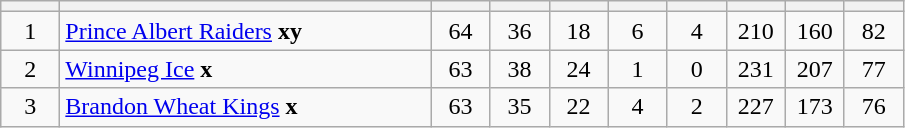<table class="wikitable sortable">
<tr>
<th style="width:2em"></th>
<th style="width:15em;" class="unsortable"></th>
<th style="width:2em;"></th>
<th style="width:2em;"></th>
<th style="width:2em;"></th>
<th style="width:2em;"></th>
<th style="width:2em;"></th>
<th style="width:2em;"></th>
<th style="width:2em;"></th>
<th style="width:2em;"></th>
</tr>
<tr style="font-weight: ; text-align: center;">
<td>1</td>
<td style="text-align:left;"><a href='#'>Prince Albert Raiders</a> <strong>xy</strong></td>
<td>64</td>
<td>36</td>
<td>18</td>
<td>6</td>
<td>4</td>
<td>210</td>
<td>160</td>
<td>82</td>
</tr>
<tr style="font-weight: ; text-align: center;">
<td>2</td>
<td style="text-align:left;"><a href='#'>Winnipeg Ice</a> <strong>x</strong></td>
<td>63</td>
<td>38</td>
<td>24</td>
<td>1</td>
<td>0</td>
<td>231</td>
<td>207</td>
<td>77</td>
</tr>
<tr style="font-weight: ; text-align: center;">
<td>3</td>
<td style="text-align:left;"><a href='#'>Brandon Wheat Kings</a> <strong>x</strong></td>
<td>63</td>
<td>35</td>
<td>22</td>
<td>4</td>
<td>2</td>
<td>227</td>
<td>173</td>
<td>76</td>
</tr>
</table>
